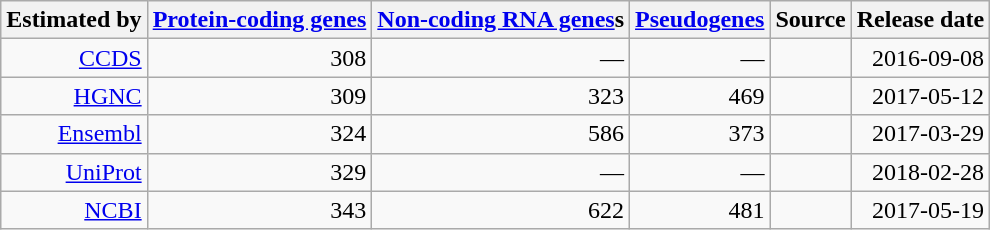<table class="wikitable" style="text-align:right">
<tr>
<th>Estimated by</th>
<th><a href='#'>Protein-coding genes</a></th>
<th><a href='#'>Non-coding RNA genes</a>s</th>
<th><a href='#'>Pseudogenes</a></th>
<th>Source</th>
<th>Release date</th>
</tr>
<tr>
<td><a href='#'>CCDS</a></td>
<td>308</td>
<td>—</td>
<td>—</td>
<td style="text-align:center"></td>
<td>2016-09-08</td>
</tr>
<tr>
<td><a href='#'>HGNC</a></td>
<td>309</td>
<td>323</td>
<td>469</td>
<td style="text-align:center"></td>
<td>2017-05-12</td>
</tr>
<tr>
<td><a href='#'>Ensembl</a></td>
<td>324</td>
<td>586</td>
<td>373</td>
<td style="text-align:center"></td>
<td>2017-03-29</td>
</tr>
<tr>
<td><a href='#'>UniProt</a></td>
<td>329</td>
<td>—</td>
<td>—</td>
<td style="text-align:center"></td>
<td>2018-02-28</td>
</tr>
<tr>
<td><a href='#'>NCBI</a></td>
<td>343</td>
<td>622</td>
<td>481</td>
<td style="text-align:center"></td>
<td>2017-05-19</td>
</tr>
</table>
